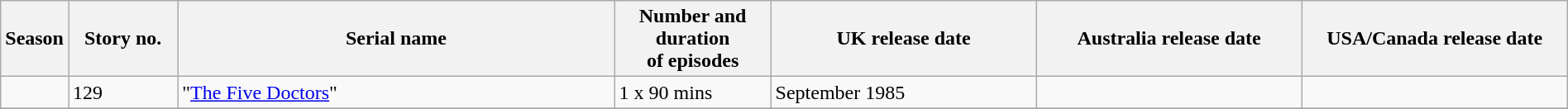<table class="wikitable sortable" style="width:100%;">
<tr>
<th style="width:4%;">Season</th>
<th style="width:7%;">Story no.</th>
<th style="width:28%;">Serial name</th>
<th style="width:10%;">Number and duration<br>of episodes</th>
<th style="width:17%;">UK release date</th>
<th style="width:17%;">Australia  release date</th>
<th style="width:17%;">USA/Canada release date</th>
</tr>
<tr>
<td></td>
<td>129</td>
<td>"<a href='#'>The Five Doctors</a>"</td>
<td>1 x 90 mins</td>
<td data-sort-value="1985-09">September 1985</td>
<td></td>
<td></td>
</tr>
<tr>
</tr>
</table>
